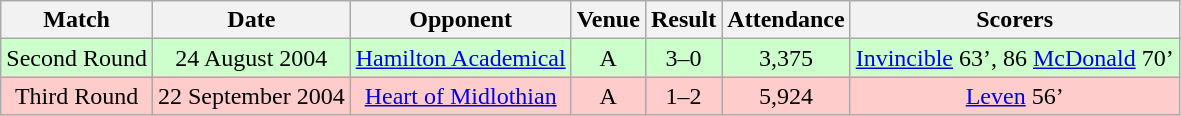<table class="wikitable" style="font-size:100%; text-align:center">
<tr>
<th>Match</th>
<th>Date</th>
<th>Opponent</th>
<th>Venue</th>
<th>Result</th>
<th>Attendance</th>
<th>Scorers</th>
</tr>
<tr style="background: #CCFFCC;">
<td>Second Round</td>
<td>24 August 2004</td>
<td><a href='#'>Hamilton Academical</a></td>
<td>A</td>
<td>3–0</td>
<td>3,375</td>
<td><a href='#'>Invincible</a> 63’, 86 <a href='#'>McDonald</a> 70’</td>
</tr>
<tr style="background: #FFCCCC;">
<td>Third Round</td>
<td>22 September 2004</td>
<td><a href='#'>Heart of Midlothian</a></td>
<td>A</td>
<td>1–2</td>
<td>5,924</td>
<td><a href='#'>Leven</a> 56’</td>
</tr>
</table>
